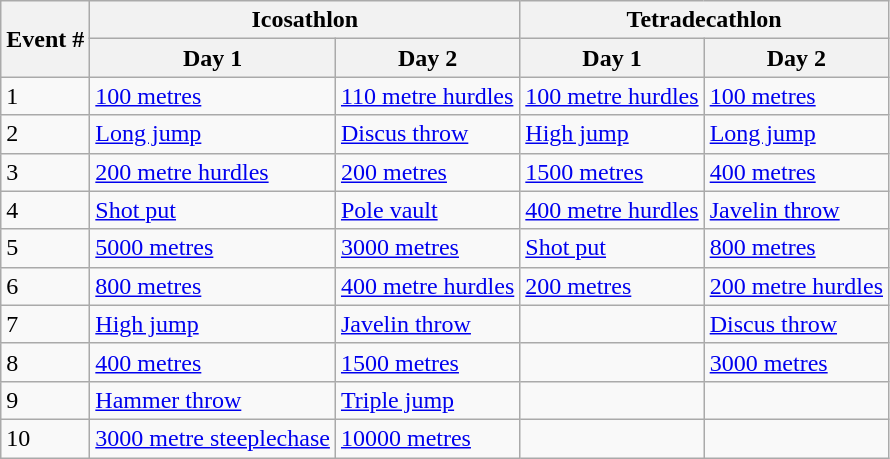<table class="wikitable">
<tr>
<th rowspan="2">Event #</th>
<th colspan="2">Icosathlon</th>
<th colspan="2">Tetradecathlon</th>
</tr>
<tr>
<th>Day 1</th>
<th>Day 2</th>
<th>Day 1</th>
<th>Day 2</th>
</tr>
<tr>
<td>1</td>
<td><a href='#'>100 metres</a></td>
<td><a href='#'>110 metre hurdles</a></td>
<td><a href='#'>100 metre hurdles</a></td>
<td><a href='#'>100 metres</a></td>
</tr>
<tr>
<td>2</td>
<td><a href='#'>Long jump</a></td>
<td><a href='#'>Discus throw</a></td>
<td><a href='#'>High jump</a></td>
<td><a href='#'>Long jump</a></td>
</tr>
<tr>
<td>3</td>
<td><a href='#'>200 metre hurdles</a></td>
<td><a href='#'>200 metres</a></td>
<td><a href='#'>1500 metres</a></td>
<td><a href='#'>400 metres</a></td>
</tr>
<tr>
<td>4</td>
<td><a href='#'>Shot put</a></td>
<td><a href='#'>Pole vault</a></td>
<td><a href='#'>400 metre hurdles</a></td>
<td><a href='#'>Javelin throw</a></td>
</tr>
<tr>
<td>5</td>
<td><a href='#'>5000 metres</a></td>
<td><a href='#'>3000 metres</a></td>
<td><a href='#'>Shot put</a></td>
<td><a href='#'>800 metres</a></td>
</tr>
<tr>
<td>6</td>
<td><a href='#'>800 metres</a></td>
<td><a href='#'>400 metre hurdles</a></td>
<td><a href='#'>200 metres</a></td>
<td><a href='#'>200 metre hurdles</a></td>
</tr>
<tr>
<td>7</td>
<td><a href='#'>High jump</a></td>
<td><a href='#'>Javelin throw</a></td>
<td></td>
<td><a href='#'>Discus throw</a></td>
</tr>
<tr>
<td>8</td>
<td><a href='#'>400 metres</a></td>
<td><a href='#'>1500 metres</a></td>
<td></td>
<td><a href='#'>3000 metres</a></td>
</tr>
<tr>
<td>9</td>
<td><a href='#'>Hammer throw</a></td>
<td><a href='#'>Triple jump</a></td>
<td></td>
<td></td>
</tr>
<tr>
<td>10</td>
<td><a href='#'>3000 metre steeplechase</a></td>
<td><a href='#'>10000 metres</a></td>
<td></td>
<td></td>
</tr>
</table>
